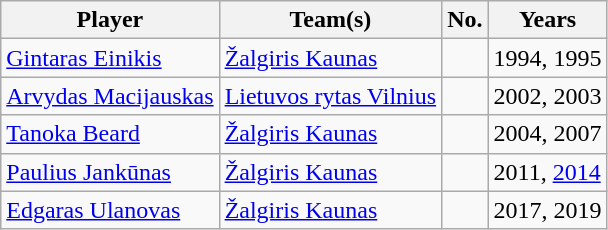<table class="wikitable sortable">
<tr>
<th>Player</th>
<th>Team(s)</th>
<th>No.</th>
<th>Years</th>
</tr>
<tr>
<td> <a href='#'>Gintaras Einikis</a></td>
<td><a href='#'>Žalgiris Kaunas</a></td>
<td></td>
<td>1994, 1995</td>
</tr>
<tr>
<td> <a href='#'>Arvydas Macijauskas</a></td>
<td><a href='#'>Lietuvos rytas Vilnius</a></td>
<td></td>
<td>2002, 2003</td>
</tr>
<tr>
<td> <a href='#'>Tanoka Beard</a></td>
<td><a href='#'>Žalgiris Kaunas</a></td>
<td></td>
<td>2004, 2007</td>
</tr>
<tr>
<td> <a href='#'>Paulius Jankūnas</a></td>
<td><a href='#'>Žalgiris Kaunas</a></td>
<td></td>
<td>2011, <a href='#'>2014</a></td>
</tr>
<tr>
<td> <a href='#'>Edgaras Ulanovas</a></td>
<td><a href='#'>Žalgiris Kaunas</a></td>
<td></td>
<td>2017, 2019</td>
</tr>
</table>
